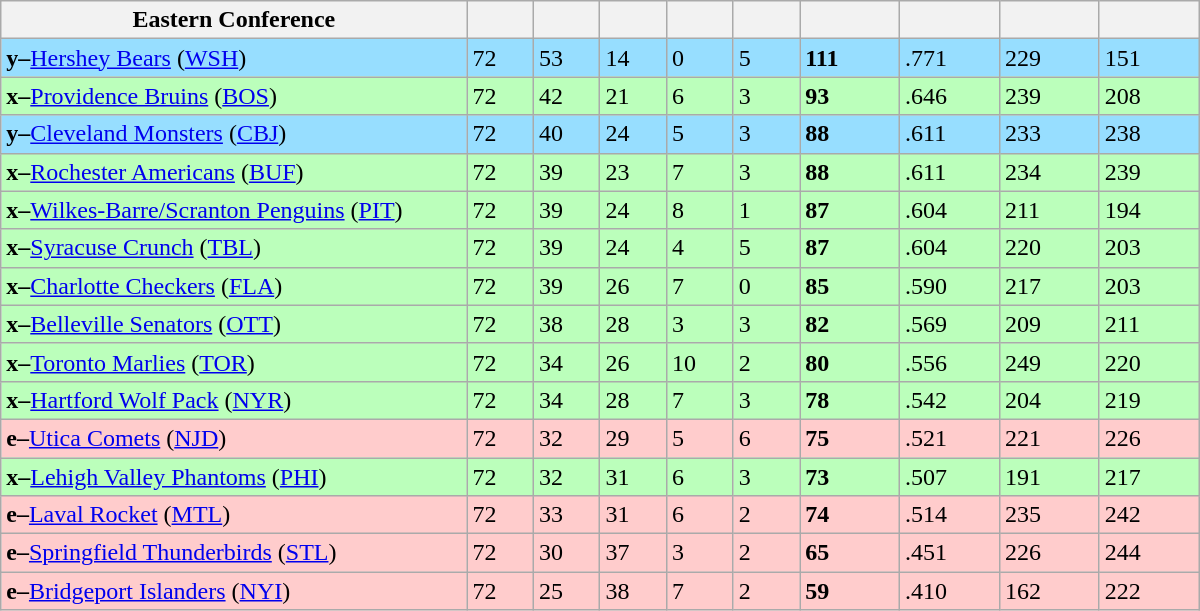<table class="wikitable" style="width:50em">
<tr>
<th width="35%">Eastern Conference</th>
<th width="5%"></th>
<th width="5%"></th>
<th width="5%"></th>
<th width="5%"></th>
<th width="5%"></th>
<th width="7.5%"></th>
<th width="7.5%"></th>
<th width="7.5%"></th>
<th width="7.5%"></th>
</tr>
<tr bgcolor=#97DEFF>
<td><strong>y–</strong><a href='#'>Hershey Bears</a> (<a href='#'>WSH</a>)</td>
<td>72</td>
<td>53</td>
<td>14</td>
<td>0</td>
<td>5</td>
<td><strong>111</strong></td>
<td>.771</td>
<td>229</td>
<td>151</td>
</tr>
<tr bgcolor=#bbffbb>
<td><strong>x–</strong><a href='#'>Providence Bruins</a> (<a href='#'>BOS</a>)</td>
<td>72</td>
<td>42</td>
<td>21</td>
<td>6</td>
<td>3</td>
<td><strong>93</strong></td>
<td>.646</td>
<td>239</td>
<td>208</td>
</tr>
<tr bgcolor=#97DEFF>
<td><strong>y–</strong><a href='#'>Cleveland Monsters</a> (<a href='#'>CBJ</a>)</td>
<td>72</td>
<td>40</td>
<td>24</td>
<td>5</td>
<td>3</td>
<td><strong>88</strong></td>
<td>.611</td>
<td>233</td>
<td>238</td>
</tr>
<tr bgcolor=#bbffbb>
<td><strong>x–</strong><a href='#'>Rochester Americans</a> (<a href='#'>BUF</a>)</td>
<td>72</td>
<td>39</td>
<td>23</td>
<td>7</td>
<td>3</td>
<td><strong>88</strong></td>
<td>.611</td>
<td>234</td>
<td>239</td>
</tr>
<tr bgcolor=#bbffbb>
<td><strong>x–</strong><a href='#'>Wilkes-Barre/Scranton Penguins</a> (<a href='#'>PIT</a>)</td>
<td>72</td>
<td>39</td>
<td>24</td>
<td>8</td>
<td>1</td>
<td><strong>87</strong></td>
<td>.604</td>
<td>211</td>
<td>194</td>
</tr>
<tr bgcolor=#bbffbb>
<td><strong>x–</strong><a href='#'>Syracuse Crunch</a> (<a href='#'>TBL</a>)</td>
<td>72</td>
<td>39</td>
<td>24</td>
<td>4</td>
<td>5</td>
<td><strong>87</strong></td>
<td>.604</td>
<td>220</td>
<td>203</td>
</tr>
<tr bgcolor=#bbffbb>
<td><strong>x–</strong><a href='#'>Charlotte Checkers</a> (<a href='#'>FLA</a>)</td>
<td>72</td>
<td>39</td>
<td>26</td>
<td>7</td>
<td>0</td>
<td><strong>85</strong></td>
<td>.590</td>
<td>217</td>
<td>203</td>
</tr>
<tr bgcolor=#bbffbb>
<td><strong>x–</strong><a href='#'>Belleville Senators</a> (<a href='#'>OTT</a>)</td>
<td>72</td>
<td>38</td>
<td>28</td>
<td>3</td>
<td>3</td>
<td><strong>82</strong></td>
<td>.569</td>
<td>209</td>
<td>211</td>
</tr>
<tr bgcolor=#bbffbb>
<td><strong>x–</strong><a href='#'>Toronto Marlies</a> (<a href='#'>TOR</a>)</td>
<td>72</td>
<td>34</td>
<td>26</td>
<td>10</td>
<td>2</td>
<td><strong>80</strong></td>
<td>.556</td>
<td>249</td>
<td>220</td>
</tr>
<tr bgcolor=#bbffbb>
<td><strong>x–</strong><a href='#'>Hartford Wolf Pack</a> (<a href='#'>NYR</a>)</td>
<td>72</td>
<td>34</td>
<td>28</td>
<td>7</td>
<td>3</td>
<td><strong>78</strong></td>
<td>.542</td>
<td>204</td>
<td>219</td>
</tr>
<tr bgcolor=#ffcccc>
<td><strong>e–</strong><a href='#'>Utica Comets</a> (<a href='#'>NJD</a>)</td>
<td>72</td>
<td>32</td>
<td>29</td>
<td>5</td>
<td>6</td>
<td><strong>75</strong></td>
<td>.521</td>
<td>221</td>
<td>226</td>
</tr>
<tr bgcolor=#bbffbb>
<td><strong>x–</strong><a href='#'>Lehigh Valley Phantoms</a> (<a href='#'>PHI</a>)</td>
<td>72</td>
<td>32</td>
<td>31</td>
<td>6</td>
<td>3</td>
<td><strong>73</strong></td>
<td>.507</td>
<td>191</td>
<td>217</td>
</tr>
<tr bgcolor=#ffcccc>
<td><strong>e–</strong><a href='#'>Laval Rocket</a> (<a href='#'>MTL</a>)</td>
<td>72</td>
<td>33</td>
<td>31</td>
<td>6</td>
<td>2</td>
<td><strong>74</strong></td>
<td>.514</td>
<td>235</td>
<td>242</td>
</tr>
<tr bgcolor=#ffcccc>
<td><strong>e–</strong><a href='#'>Springfield Thunderbirds</a> (<a href='#'>STL</a>)</td>
<td>72</td>
<td>30</td>
<td>37</td>
<td>3</td>
<td>2</td>
<td><strong>65</strong></td>
<td>.451</td>
<td>226</td>
<td>244</td>
</tr>
<tr bgcolor=#ffcccc>
<td><strong>e–</strong><a href='#'>Bridgeport Islanders</a> (<a href='#'>NYI</a>)</td>
<td>72</td>
<td>25</td>
<td>38</td>
<td>7</td>
<td>2</td>
<td><strong>59</strong></td>
<td>.410</td>
<td>162</td>
<td>222</td>
</tr>
</table>
